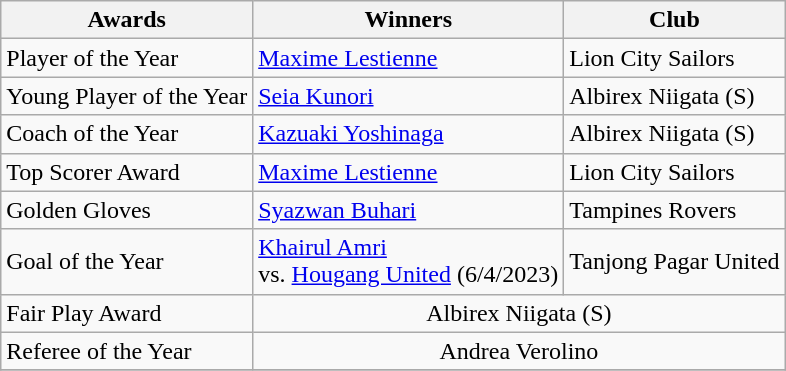<table class="wikitable">
<tr>
<th>Awards</th>
<th>Winners</th>
<th>Club</th>
</tr>
<tr>
<td>Player of the Year</td>
<td> <a href='#'>Maxime Lestienne</a></td>
<td>Lion City Sailors</td>
</tr>
<tr>
<td>Young Player of the Year</td>
<td> <a href='#'>Seia Kunori</a></td>
<td>Albirex Niigata (S)</td>
</tr>
<tr>
<td>Coach of the Year</td>
<td> <a href='#'>Kazuaki Yoshinaga</a></td>
<td>Albirex Niigata (S)</td>
</tr>
<tr>
<td>Top Scorer Award</td>
<td> <a href='#'>Maxime Lestienne</a></td>
<td>Lion City Sailors</td>
</tr>
<tr>
<td>Golden Gloves</td>
<td> <a href='#'>Syazwan Buhari</a></td>
<td>Tampines Rovers</td>
</tr>
<tr>
<td>Goal of the Year</td>
<td> <a href='#'>Khairul Amri</a> <br> vs. <a href='#'>Hougang United</a> (6/4/2023)</td>
<td>Tanjong Pagar United</td>
</tr>
<tr>
<td>Fair Play Award</td>
<td colspan=2 align=center> Albirex Niigata (S)</td>
</tr>
<tr>
<td>Referee of the Year</td>
<td colspan=2 align=center> Andrea Verolino</td>
</tr>
<tr>
</tr>
</table>
